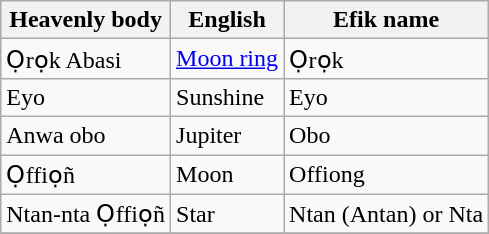<table class="wikitable">
<tr>
<th>Heavenly body</th>
<th>English</th>
<th>Efik name</th>
</tr>
<tr>
<td>Ọrọk Abasi</td>
<td><a href='#'>Moon ring</a></td>
<td>Ọrọk</td>
</tr>
<tr>
<td>Eyo</td>
<td>Sunshine</td>
<td>Eyo</td>
</tr>
<tr>
<td>Anwa obo</td>
<td>Jupiter</td>
<td>Obo</td>
</tr>
<tr>
<td>Ọffiọñ</td>
<td>Moon</td>
<td>Offiong</td>
</tr>
<tr>
<td>Ntan-nta Ọffiọñ</td>
<td>Star</td>
<td>Ntan (Antan) or Nta</td>
</tr>
<tr>
</tr>
</table>
